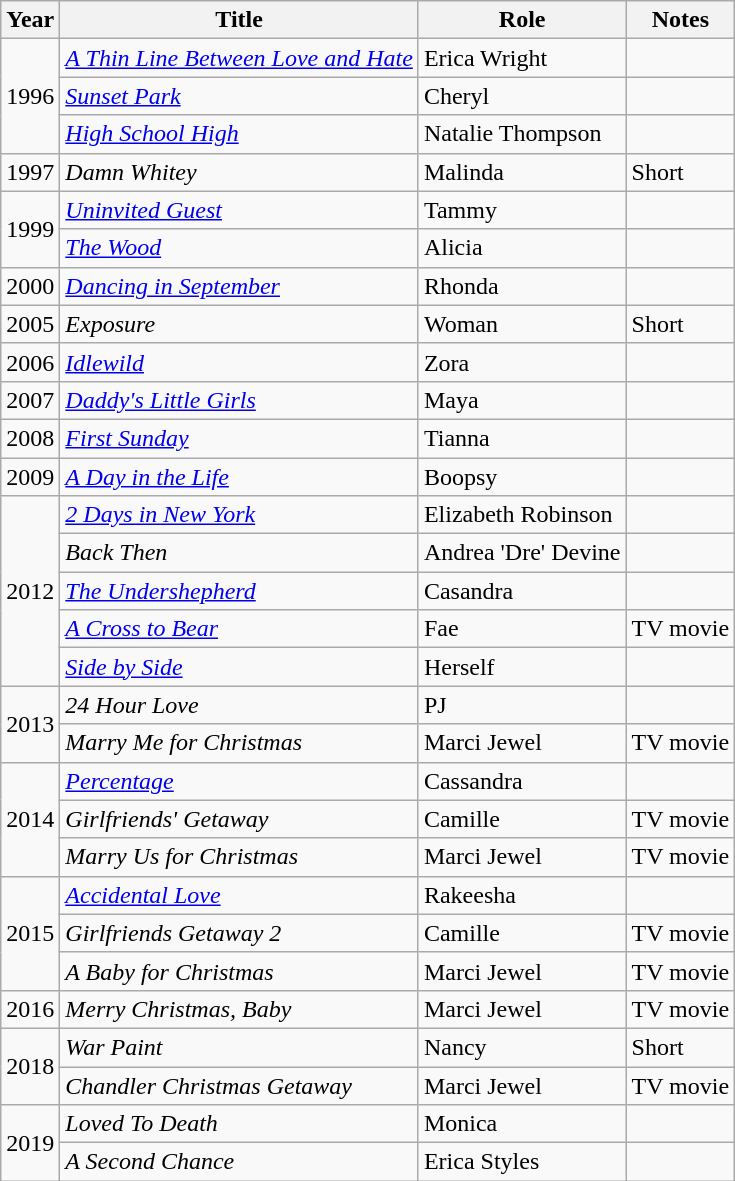<table class="wikitable sortable">
<tr>
<th>Year</th>
<th>Title</th>
<th>Role</th>
<th class="unsortable">Notes</th>
</tr>
<tr>
<td rowspan=3>1996</td>
<td><em> <a href='#'>A Thin Line Between Love and Hate</a></em></td>
<td>Erica Wright</td>
<td></td>
</tr>
<tr>
<td><em><a href='#'>Sunset Park</a></em></td>
<td>Cheryl</td>
<td></td>
</tr>
<tr>
<td><em><a href='#'>High School High</a></em></td>
<td>Natalie Thompson</td>
<td></td>
</tr>
<tr>
<td>1997</td>
<td><em>Damn Whitey</em></td>
<td>Malinda</td>
<td>Short</td>
</tr>
<tr>
<td rowspan=2>1999</td>
<td><em><a href='#'>Uninvited Guest</a></em></td>
<td>Tammy</td>
<td></td>
</tr>
<tr>
<td><em><a href='#'>The Wood</a></em></td>
<td>Alicia</td>
<td></td>
</tr>
<tr>
<td>2000</td>
<td><em><a href='#'>Dancing in September</a></em></td>
<td>Rhonda</td>
<td></td>
</tr>
<tr>
<td>2005</td>
<td><em>Exposure</em></td>
<td>Woman</td>
<td>Short</td>
</tr>
<tr>
<td>2006</td>
<td><em><a href='#'>Idlewild</a></em></td>
<td>Zora</td>
<td></td>
</tr>
<tr>
<td>2007</td>
<td><em> <a href='#'>Daddy's Little Girls</a></em></td>
<td>Maya</td>
<td></td>
</tr>
<tr>
<td>2008</td>
<td><em><a href='#'>First Sunday</a></em></td>
<td>Tianna</td>
<td></td>
</tr>
<tr>
<td>2009</td>
<td><em><a href='#'>A Day in the Life</a></em></td>
<td>Boopsy</td>
<td></td>
</tr>
<tr>
<td rowspan=5>2012</td>
<td><em><a href='#'>2 Days in New York</a></em></td>
<td>Elizabeth Robinson</td>
<td></td>
</tr>
<tr>
<td><em>Back Then</em></td>
<td>Andrea 'Dre' Devine</td>
<td></td>
</tr>
<tr>
<td><em><a href='#'>The Undershepherd</a></em></td>
<td>Casandra</td>
<td></td>
</tr>
<tr>
<td><em><a href='#'>A Cross to Bear</a></em></td>
<td>Fae</td>
<td>TV movie</td>
</tr>
<tr>
<td><em><a href='#'>Side by Side</a></em></td>
<td>Herself</td>
<td></td>
</tr>
<tr>
<td rowspan=2>2013</td>
<td><em>24 Hour Love</em></td>
<td>PJ</td>
<td></td>
</tr>
<tr>
<td><em>Marry Me for Christmas</em></td>
<td>Marci Jewel</td>
<td>TV movie</td>
</tr>
<tr>
<td rowspan=3>2014</td>
<td><em><a href='#'>Percentage</a></em></td>
<td>Cassandra</td>
<td></td>
</tr>
<tr>
<td><em>Girlfriends' Getaway</em></td>
<td>Camille</td>
<td>TV movie</td>
</tr>
<tr>
<td><em>Marry Us for Christmas</em></td>
<td>Marci Jewel</td>
<td>TV movie</td>
</tr>
<tr>
<td rowspan=3>2015</td>
<td><em><a href='#'>Accidental Love</a></em></td>
<td>Rakeesha</td>
<td></td>
</tr>
<tr>
<td><em>Girlfriends Getaway 2</em></td>
<td>Camille</td>
<td>TV movie</td>
</tr>
<tr>
<td><em>A Baby for Christmas</em></td>
<td>Marci Jewel</td>
<td>TV movie</td>
</tr>
<tr>
<td>2016</td>
<td><em>Merry Christmas, Baby</em></td>
<td>Marci Jewel</td>
<td>TV movie</td>
</tr>
<tr>
<td rowspan=2>2018</td>
<td><em>War Paint</em></td>
<td>Nancy</td>
<td>Short</td>
</tr>
<tr>
<td><em>Chandler Christmas Getaway</em></td>
<td>Marci Jewel</td>
<td>TV movie</td>
</tr>
<tr>
<td rowspan=2>2019</td>
<td><em>Loved To Death</em></td>
<td>Monica</td>
<td></td>
</tr>
<tr>
<td><em>A Second Chance</em></td>
<td>Erica Styles</td>
<td></td>
</tr>
</table>
